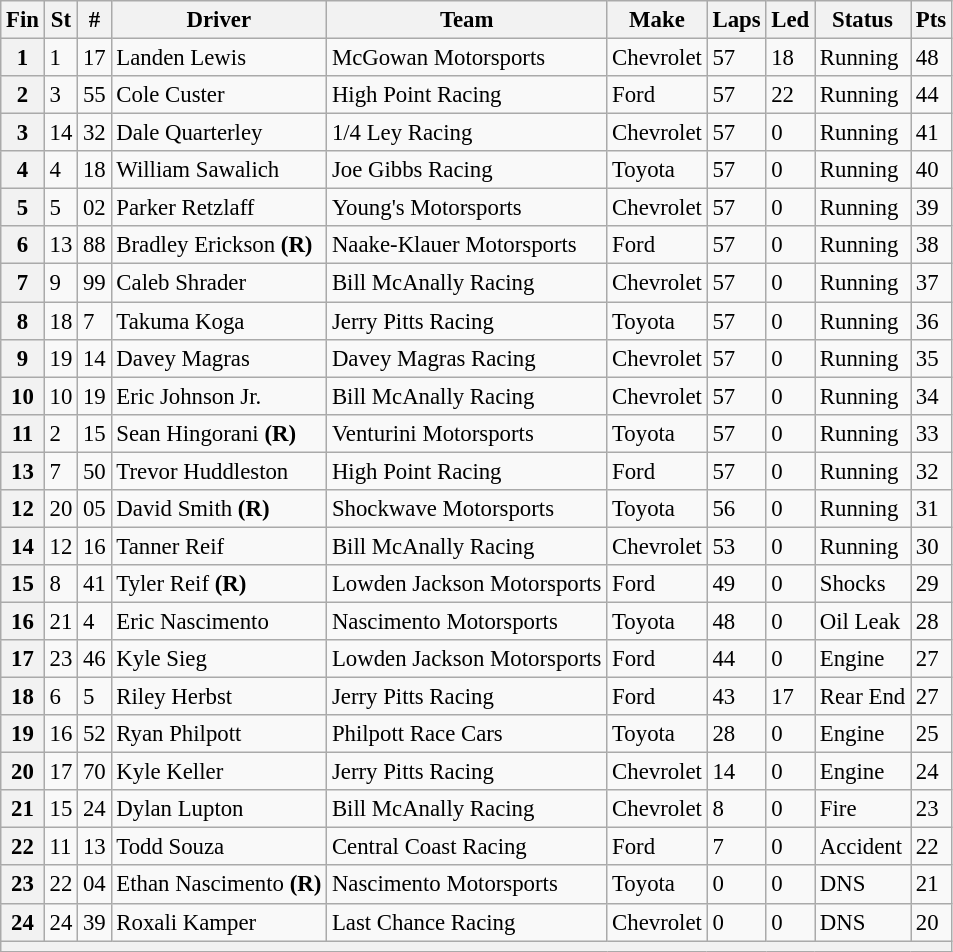<table class="wikitable" style="font-size:95%">
<tr>
<th>Fin</th>
<th>St</th>
<th>#</th>
<th>Driver</th>
<th>Team</th>
<th>Make</th>
<th>Laps</th>
<th>Led</th>
<th>Status</th>
<th>Pts</th>
</tr>
<tr>
<th>1</th>
<td>1</td>
<td>17</td>
<td>Landen Lewis</td>
<td>McGowan Motorsports</td>
<td>Chevrolet</td>
<td>57</td>
<td>18</td>
<td>Running</td>
<td>48</td>
</tr>
<tr>
<th>2</th>
<td>3</td>
<td>55</td>
<td>Cole Custer</td>
<td>High Point Racing</td>
<td>Ford</td>
<td>57</td>
<td>22</td>
<td>Running</td>
<td>44</td>
</tr>
<tr>
<th>3</th>
<td>14</td>
<td>32</td>
<td>Dale Quarterley</td>
<td>1/4 Ley Racing</td>
<td>Chevrolet</td>
<td>57</td>
<td>0</td>
<td>Running</td>
<td>41</td>
</tr>
<tr>
<th>4</th>
<td>4</td>
<td>18</td>
<td>William Sawalich</td>
<td>Joe Gibbs Racing</td>
<td>Toyota</td>
<td>57</td>
<td>0</td>
<td>Running</td>
<td>40</td>
</tr>
<tr>
<th>5</th>
<td>5</td>
<td>02</td>
<td>Parker Retzlaff</td>
<td>Young's Motorsports</td>
<td>Chevrolet</td>
<td>57</td>
<td>0</td>
<td>Running</td>
<td>39</td>
</tr>
<tr>
<th>6</th>
<td>13</td>
<td>88</td>
<td>Bradley Erickson <strong>(R)</strong></td>
<td>Naake-Klauer Motorsports</td>
<td>Ford</td>
<td>57</td>
<td>0</td>
<td>Running</td>
<td>38</td>
</tr>
<tr>
<th>7</th>
<td>9</td>
<td>99</td>
<td>Caleb Shrader</td>
<td>Bill McAnally Racing</td>
<td>Chevrolet</td>
<td>57</td>
<td>0</td>
<td>Running</td>
<td>37</td>
</tr>
<tr>
<th>8</th>
<td>18</td>
<td>7</td>
<td>Takuma Koga</td>
<td>Jerry Pitts Racing</td>
<td>Toyota</td>
<td>57</td>
<td>0</td>
<td>Running</td>
<td>36</td>
</tr>
<tr>
<th>9</th>
<td>19</td>
<td>14</td>
<td>Davey Magras</td>
<td>Davey Magras Racing</td>
<td>Chevrolet</td>
<td>57</td>
<td>0</td>
<td>Running</td>
<td>35</td>
</tr>
<tr>
<th>10</th>
<td>10</td>
<td>19</td>
<td>Eric Johnson Jr.</td>
<td>Bill McAnally Racing</td>
<td>Chevrolet</td>
<td>57</td>
<td>0</td>
<td>Running</td>
<td>34</td>
</tr>
<tr>
<th>11</th>
<td>2</td>
<td>15</td>
<td>Sean Hingorani <strong>(R)</strong></td>
<td>Venturini Motorsports</td>
<td>Toyota</td>
<td>57</td>
<td>0</td>
<td>Running</td>
<td>33</td>
</tr>
<tr>
<th>13</th>
<td>7</td>
<td>50</td>
<td>Trevor Huddleston</td>
<td>High Point Racing</td>
<td>Ford</td>
<td>57</td>
<td>0</td>
<td>Running</td>
<td>32</td>
</tr>
<tr>
<th>12</th>
<td>20</td>
<td>05</td>
<td nowrap="">David Smith <strong>(R)</strong></td>
<td>Shockwave Motorsports</td>
<td>Toyota</td>
<td>56</td>
<td>0</td>
<td>Running</td>
<td>31</td>
</tr>
<tr>
<th>14</th>
<td>12</td>
<td>16</td>
<td>Tanner Reif</td>
<td>Bill McAnally Racing</td>
<td>Chevrolet</td>
<td>53</td>
<td>0</td>
<td>Running</td>
<td>30</td>
</tr>
<tr>
<th>15</th>
<td>8</td>
<td>41</td>
<td>Tyler Reif <strong>(R)</strong></td>
<td>Lowden Jackson Motorsports</td>
<td>Ford</td>
<td>49</td>
<td>0</td>
<td>Shocks</td>
<td>29</td>
</tr>
<tr>
<th>16</th>
<td>21</td>
<td>4</td>
<td>Eric Nascimento</td>
<td>Nascimento Motorsports</td>
<td>Toyota</td>
<td>48</td>
<td>0</td>
<td>Oil Leak</td>
<td>28</td>
</tr>
<tr>
<th>17</th>
<td>23</td>
<td>46</td>
<td>Kyle Sieg</td>
<td>Lowden Jackson Motorsports</td>
<td>Ford</td>
<td>44</td>
<td>0</td>
<td>Engine</td>
<td>27</td>
</tr>
<tr>
<th>18</th>
<td>6</td>
<td>5</td>
<td>Riley Herbst</td>
<td>Jerry Pitts Racing</td>
<td>Ford</td>
<td>43</td>
<td>17</td>
<td>Rear End</td>
<td>27</td>
</tr>
<tr>
<th>19</th>
<td>16</td>
<td>52</td>
<td>Ryan Philpott</td>
<td>Philpott Race Cars</td>
<td>Toyota</td>
<td>28</td>
<td>0</td>
<td>Engine</td>
<td>25</td>
</tr>
<tr>
<th>20</th>
<td>17</td>
<td>70</td>
<td>Kyle Keller</td>
<td>Jerry Pitts Racing</td>
<td>Chevrolet</td>
<td>14</td>
<td>0</td>
<td>Engine</td>
<td>24</td>
</tr>
<tr>
<th>21</th>
<td>15</td>
<td>24</td>
<td>Dylan Lupton</td>
<td>Bill McAnally Racing</td>
<td>Chevrolet</td>
<td>8</td>
<td>0</td>
<td>Fire</td>
<td>23</td>
</tr>
<tr>
<th>22</th>
<td>11</td>
<td>13</td>
<td>Todd Souza</td>
<td>Central Coast Racing</td>
<td>Ford</td>
<td>7</td>
<td>0</td>
<td>Accident</td>
<td>22</td>
</tr>
<tr>
<th>23</th>
<td>22</td>
<td>04</td>
<td>Ethan Nascimento <strong>(R)</strong></td>
<td nowrap="">Nascimento Motorsports</td>
<td>Toyota</td>
<td>0</td>
<td>0</td>
<td>DNS</td>
<td>21</td>
</tr>
<tr>
<th>24</th>
<td>24</td>
<td>39</td>
<td>Roxali Kamper</td>
<td>Last Chance Racing</td>
<td>Chevrolet</td>
<td>0</td>
<td>0</td>
<td>DNS</td>
<td>20</td>
</tr>
<tr>
<th colspan="10"></th>
</tr>
</table>
